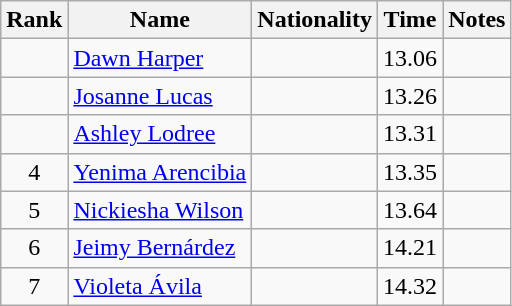<table class="wikitable sortable" style="text-align:center">
<tr>
<th>Rank</th>
<th>Name</th>
<th>Nationality</th>
<th>Time</th>
<th>Notes</th>
</tr>
<tr>
<td align=center></td>
<td align=left><a href='#'>Dawn Harper</a></td>
<td align=left></td>
<td>13.06</td>
<td></td>
</tr>
<tr>
<td align=center></td>
<td align=left><a href='#'>Josanne Lucas</a></td>
<td align=left></td>
<td>13.26</td>
<td></td>
</tr>
<tr>
<td align=center></td>
<td align=left><a href='#'>Ashley Lodree</a></td>
<td align=left></td>
<td>13.31</td>
<td></td>
</tr>
<tr>
<td align=center>4</td>
<td align=left><a href='#'>Yenima Arencibia</a></td>
<td align=left></td>
<td>13.35</td>
<td></td>
</tr>
<tr>
<td align=center>5</td>
<td align=left><a href='#'>Nickiesha Wilson</a></td>
<td align=left></td>
<td>13.64</td>
<td></td>
</tr>
<tr>
<td align=center>6</td>
<td align=left><a href='#'>Jeimy Bernárdez</a></td>
<td align=left></td>
<td>14.21</td>
<td></td>
</tr>
<tr>
<td align=center>7</td>
<td align=left><a href='#'>Violeta Ávila</a></td>
<td align=left></td>
<td>14.32</td>
<td></td>
</tr>
</table>
